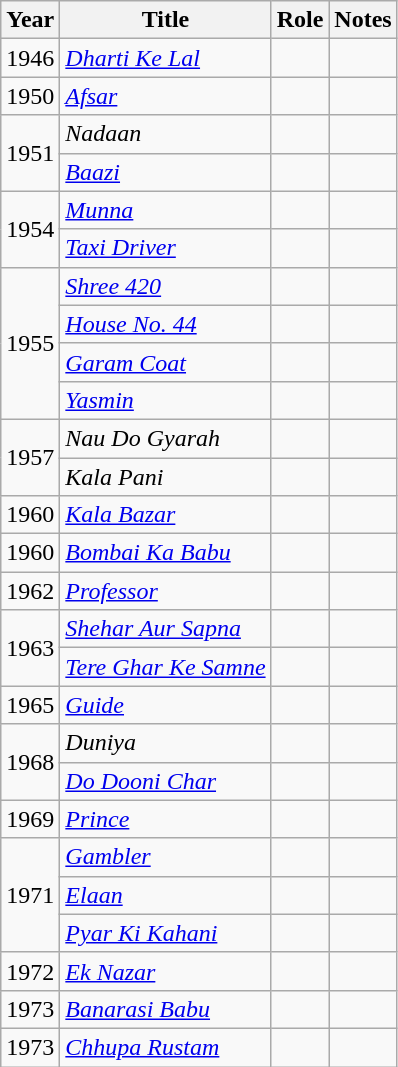<table class="wikitable sortable">
<tr>
<th>Year</th>
<th>Title</th>
<th>Role</th>
<th class="unsortable">Notes</th>
</tr>
<tr>
<td>1946</td>
<td><em><a href='#'>Dharti Ke Lal</a></em></td>
<td></td>
<td></td>
</tr>
<tr>
<td>1950</td>
<td><em><a href='#'>Afsar</a></em></td>
<td></td>
<td></td>
</tr>
<tr>
<td rowspan="2">1951</td>
<td><em>Nadaan</em></td>
<td></td>
<td></td>
</tr>
<tr>
<td><em><a href='#'>Baazi</a></em></td>
<td></td>
<td></td>
</tr>
<tr>
<td rowspan="2">1954</td>
<td><em><a href='#'>Munna</a></em></td>
<td></td>
<td></td>
</tr>
<tr>
<td><em><a href='#'>Taxi Driver</a></em></td>
<td></td>
<td></td>
</tr>
<tr>
<td rowspan="4">1955</td>
<td><em><a href='#'>Shree 420</a></em></td>
<td></td>
<td></td>
</tr>
<tr>
<td><em><a href='#'>House No. 44</a></em></td>
<td></td>
<td></td>
</tr>
<tr>
<td><em><a href='#'>Garam Coat</a></em></td>
<td></td>
<td></td>
</tr>
<tr>
<td><em><a href='#'>Yasmin</a></em></td>
<td></td>
<td></td>
</tr>
<tr>
<td rowspan="2">1957</td>
<td><em>Nau Do Gyarah </em></td>
<td></td>
<td></td>
</tr>
<tr>
<td><em>Kala Pani</em></td>
<td></td>
<td></td>
</tr>
<tr>
<td>1960</td>
<td><em><a href='#'>Kala Bazar</a></em></td>
<td></td>
<td></td>
</tr>
<tr>
<td>1960</td>
<td><em><a href='#'>Bombai Ka Babu</a></em></td>
<td></td>
<td></td>
</tr>
<tr>
<td>1962</td>
<td><em><a href='#'>Professor</a></em></td>
<td></td>
<td></td>
</tr>
<tr>
<td rowspan="2">1963</td>
<td><em><a href='#'>Shehar Aur Sapna</a></em></td>
<td></td>
<td></td>
</tr>
<tr>
<td><em><a href='#'>Tere Ghar Ke Samne</a></em></td>
<td></td>
<td></td>
</tr>
<tr>
<td>1965</td>
<td><em><a href='#'>Guide</a></em></td>
<td></td>
<td></td>
</tr>
<tr>
<td rowspan="2">1968</td>
<td><em>Duniya</em></td>
<td></td>
<td></td>
</tr>
<tr>
<td><em><a href='#'>Do Dooni Char</a></em></td>
<td></td>
<td></td>
</tr>
<tr>
<td>1969</td>
<td><em><a href='#'>Prince</a></em></td>
<td></td>
<td></td>
</tr>
<tr>
<td rowspan="3">1971</td>
<td><em><a href='#'>Gambler</a></em></td>
<td></td>
<td></td>
</tr>
<tr>
<td><em><a href='#'>Elaan</a></em></td>
<td></td>
<td></td>
</tr>
<tr>
<td><em><a href='#'>Pyar Ki Kahani</a></em></td>
<td></td>
<td></td>
</tr>
<tr>
<td>1972</td>
<td><em><a href='#'>Ek Nazar</a></em></td>
<td></td>
<td></td>
</tr>
<tr>
<td>1973</td>
<td><em><a href='#'>Banarasi Babu</a></em></td>
<td></td>
<td></td>
</tr>
<tr>
<td>1973</td>
<td><em><a href='#'>Chhupa Rustam</a></em></td>
<td></td>
<td></td>
</tr>
</table>
